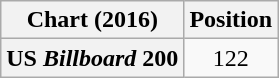<table class="wikitable plainrowheaders" style="text-align:center">
<tr>
<th scope="col">Chart (2016)</th>
<th scope="col">Position</th>
</tr>
<tr>
<th scope="row">US <em>Billboard</em> 200</th>
<td>122</td>
</tr>
</table>
